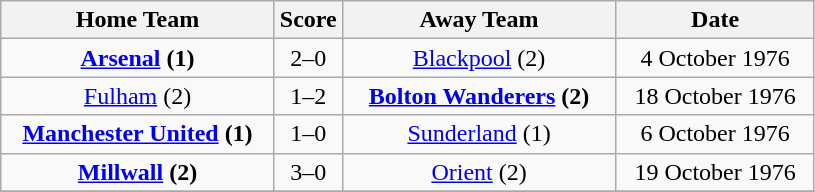<table class="wikitable" style="text-align:center;">
<tr>
<th width=175>Home Team</th>
<th width=20>Score</th>
<th width=175>Away Team</th>
<th width= 125>Date</th>
</tr>
<tr>
<td><strong><a href='#'>Arsenal</a> (1)</strong></td>
<td>2–0</td>
<td><a href='#'>Blackpool</a> (2)</td>
<td>4 October 1976</td>
</tr>
<tr>
<td><a href='#'>Fulham</a> (2)</td>
<td>1–2</td>
<td><strong><a href='#'>Bolton Wanderers</a> (2)</strong></td>
<td>18 October 1976</td>
</tr>
<tr>
<td><strong><a href='#'>Manchester United</a> (1)</strong></td>
<td>1–0</td>
<td><a href='#'>Sunderland</a> (1)</td>
<td>6 October 1976</td>
</tr>
<tr>
<td><strong><a href='#'>Millwall</a> (2)</strong></td>
<td>3–0</td>
<td><a href='#'>Orient</a> (2)</td>
<td>19 October 1976</td>
</tr>
<tr>
</tr>
</table>
